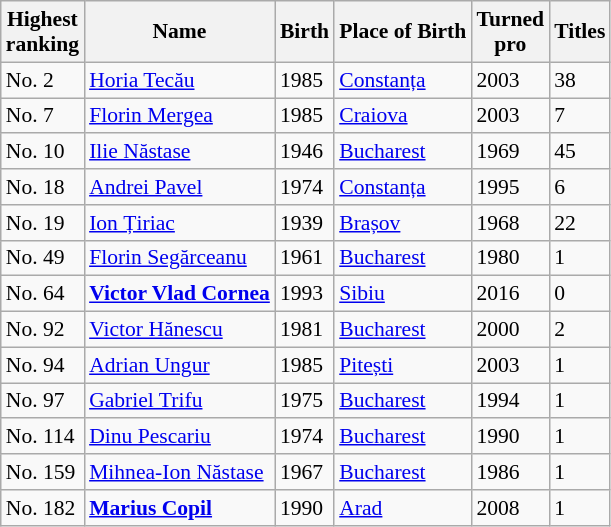<table class="sortable wikitable" style="font-size:90%">
<tr>
<th>Highest<br>ranking</th>
<th>Name</th>
<th>Birth</th>
<th>Place of Birth</th>
<th>Turned<br>pro</th>
<th>Titles</th>
</tr>
<tr>
<td>No. 2</td>
<td><a href='#'>Horia Tecău</a></td>
<td>1985</td>
<td><a href='#'>Constanța</a></td>
<td>2003</td>
<td>38</td>
</tr>
<tr ffv>
<td>No. 7</td>
<td><a href='#'>Florin Mergea</a></td>
<td>1985</td>
<td><a href='#'>Craiova</a></td>
<td>2003</td>
<td>7</td>
</tr>
<tr>
<td>No. 10</td>
<td><a href='#'>Ilie Năstase</a></td>
<td>1946</td>
<td><a href='#'>Bucharest</a></td>
<td>1969</td>
<td>45</td>
</tr>
<tr>
<td>No. 18</td>
<td><a href='#'>Andrei Pavel</a></td>
<td>1974</td>
<td><a href='#'>Constanța</a></td>
<td>1995</td>
<td>6</td>
</tr>
<tr>
<td>No. 19</td>
<td><a href='#'>Ion Țiriac</a></td>
<td>1939</td>
<td><a href='#'>Brașov</a></td>
<td>1968</td>
<td>22</td>
</tr>
<tr>
<td>No. 49</td>
<td><a href='#'>Florin Segărceanu</a></td>
<td>1961</td>
<td><a href='#'>Bucharest</a></td>
<td>1980</td>
<td>1</td>
</tr>
<tr>
<td>No. 64</td>
<td><strong><a href='#'>Victor Vlad Cornea</a></strong></td>
<td>1993</td>
<td><a href='#'>Sibiu</a></td>
<td>2016</td>
<td>0</td>
</tr>
<tr>
<td>No. 92</td>
<td><a href='#'>Victor Hănescu</a></td>
<td>1981</td>
<td><a href='#'>Bucharest</a></td>
<td>2000</td>
<td>2</td>
</tr>
<tr>
<td>No. 94</td>
<td><a href='#'>Adrian Ungur</a></td>
<td>1985</td>
<td><a href='#'>Pitești</a></td>
<td>2003</td>
<td>1</td>
</tr>
<tr>
<td>No. 97</td>
<td><a href='#'>Gabriel Trifu</a></td>
<td>1975</td>
<td><a href='#'>Bucharest</a></td>
<td>1994</td>
<td>1</td>
</tr>
<tr>
<td>No. 114</td>
<td><a href='#'>Dinu Pescariu</a></td>
<td>1974</td>
<td><a href='#'>Bucharest</a></td>
<td>1990</td>
<td>1</td>
</tr>
<tr>
<td>No. 159</td>
<td><a href='#'>Mihnea-Ion Năstase</a></td>
<td>1967</td>
<td><a href='#'>Bucharest</a></td>
<td>1986</td>
<td>1</td>
</tr>
<tr>
<td>No. 182</td>
<td><strong><a href='#'>Marius Copil</a></strong></td>
<td>1990</td>
<td><a href='#'>Arad</a></td>
<td>2008</td>
<td>1</td>
</tr>
</table>
